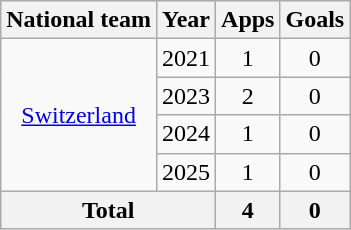<table class=wikitable style=text-align:center>
<tr>
<th>National team</th>
<th>Year</th>
<th>Apps</th>
<th>Goals</th>
</tr>
<tr>
<td rowspan="4"><a href='#'>Switzerland</a></td>
<td>2021</td>
<td>1</td>
<td>0</td>
</tr>
<tr>
<td>2023</td>
<td>2</td>
<td>0</td>
</tr>
<tr>
<td>2024</td>
<td>1</td>
<td>0</td>
</tr>
<tr>
<td>2025</td>
<td>1</td>
<td>0</td>
</tr>
<tr>
<th colspan="2">Total</th>
<th>4</th>
<th>0</th>
</tr>
</table>
